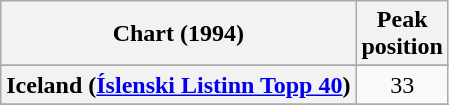<table class="wikitable sortable plainrowheaders" style="text-align:center">
<tr>
<th scope="col">Chart (1994)</th>
<th scope="col">Peak<br>position</th>
</tr>
<tr>
</tr>
<tr>
</tr>
<tr>
<th scope="row">Iceland (<a href='#'>Íslenski Listinn Topp 40</a>)</th>
<td>33</td>
</tr>
<tr>
</tr>
<tr>
</tr>
<tr>
</tr>
<tr>
</tr>
</table>
